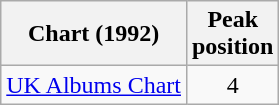<table class="wikitable">
<tr>
<th>Chart (1992)</th>
<th>Peak<br>position</th>
</tr>
<tr>
<td><a href='#'>UK Albums Chart</a></td>
<td style="text-align:center;">4</td>
</tr>
</table>
